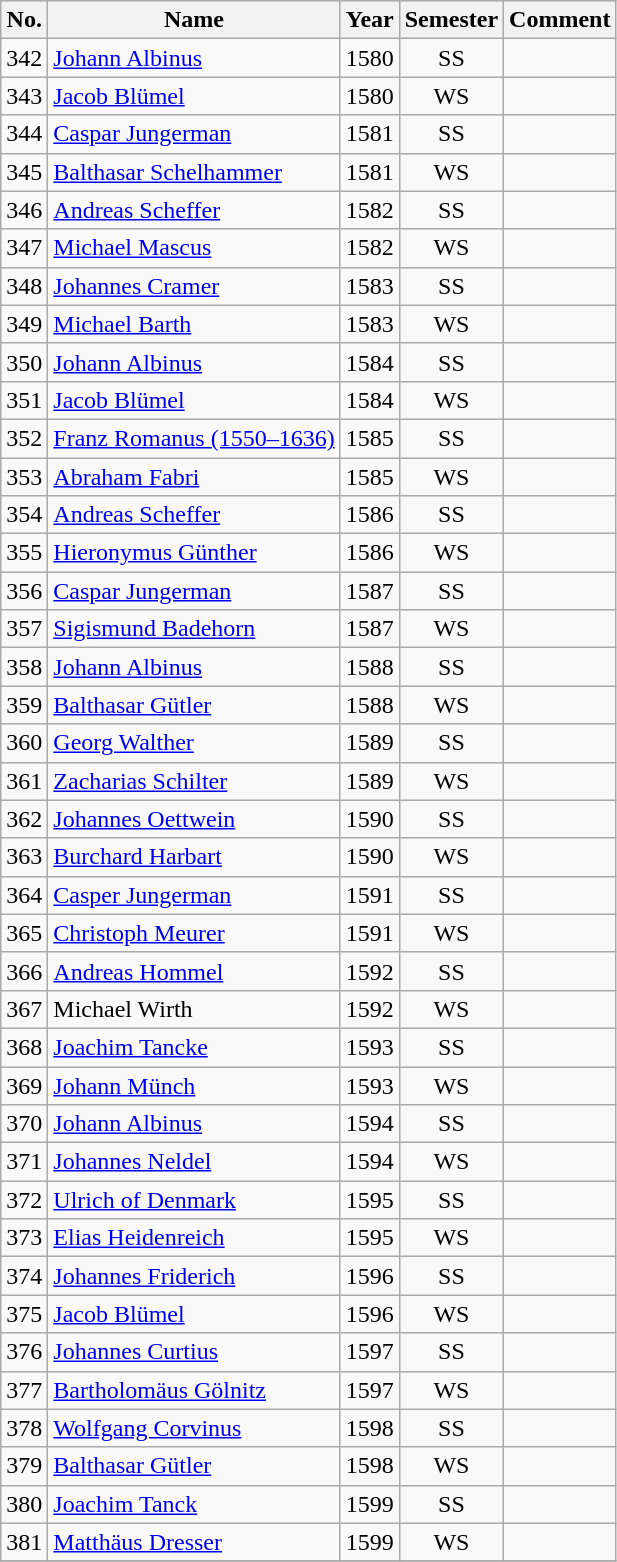<table class="wikitable">
<tr>
<th bgcolor="silver">No.</th>
<th bgcolor="silver">Name</th>
<th bgcolor="silver">Year</th>
<th bgcolor="silver">Semester</th>
<th bgcolor="silver">Comment</th>
</tr>
<tr>
<td>342</td>
<td><a href='#'>Johann Albinus</a></td>
<td>1580</td>
<td align="center">SS</td>
<td></td>
</tr>
<tr>
<td>343</td>
<td><a href='#'>Jacob Blümel</a></td>
<td>1580</td>
<td align="center">WS</td>
<td></td>
</tr>
<tr>
<td>344</td>
<td><a href='#'>Caspar Jungerman</a></td>
<td>1581</td>
<td align="center">SS</td>
<td></td>
</tr>
<tr>
<td>345</td>
<td><a href='#'>Balthasar Schelhammer</a></td>
<td>1581</td>
<td align="center">WS</td>
<td></td>
</tr>
<tr>
<td>346</td>
<td><a href='#'>Andreas Scheffer</a></td>
<td>1582</td>
<td align="center">SS</td>
<td></td>
</tr>
<tr>
<td>347</td>
<td><a href='#'>Michael Mascus</a></td>
<td>1582</td>
<td align="center">WS</td>
<td></td>
</tr>
<tr>
<td>348</td>
<td><a href='#'>Johannes Cramer</a></td>
<td>1583</td>
<td align="center">SS</td>
<td></td>
</tr>
<tr>
<td>349</td>
<td><a href='#'>Michael Barth</a></td>
<td>1583</td>
<td align="center">WS</td>
<td></td>
</tr>
<tr>
<td>350</td>
<td><a href='#'>Johann Albinus</a></td>
<td>1584</td>
<td align="center">SS</td>
<td></td>
</tr>
<tr>
<td>351</td>
<td><a href='#'>Jacob Blümel</a></td>
<td>1584</td>
<td align="center">WS</td>
<td></td>
</tr>
<tr>
<td>352</td>
<td><a href='#'>Franz Romanus (1550–1636)</a></td>
<td>1585</td>
<td align="center">SS</td>
<td></td>
</tr>
<tr>
<td>353</td>
<td><a href='#'>Abraham Fabri</a></td>
<td>1585</td>
<td align="center">WS</td>
<td></td>
</tr>
<tr>
<td>354</td>
<td><a href='#'>Andreas Scheffer</a></td>
<td>1586</td>
<td align="center">SS</td>
<td></td>
</tr>
<tr>
<td>355</td>
<td><a href='#'>Hieronymus Günther</a></td>
<td>1586</td>
<td align="center">WS</td>
<td></td>
</tr>
<tr>
<td>356</td>
<td><a href='#'>Caspar Jungerman</a></td>
<td>1587</td>
<td align="center">SS</td>
<td></td>
</tr>
<tr>
<td>357</td>
<td><a href='#'>Sigismund Badehorn</a></td>
<td>1587</td>
<td align="center">WS</td>
<td></td>
</tr>
<tr>
<td>358</td>
<td><a href='#'>Johann Albinus</a></td>
<td>1588</td>
<td align="center">SS</td>
<td></td>
</tr>
<tr>
<td>359</td>
<td><a href='#'>Balthasar Gütler</a></td>
<td>1588</td>
<td align="center">WS</td>
<td></td>
</tr>
<tr>
<td>360</td>
<td><a href='#'>Georg Walther</a></td>
<td>1589</td>
<td align="center">SS</td>
<td></td>
</tr>
<tr>
<td>361</td>
<td><a href='#'>Zacharias Schilter</a></td>
<td>1589</td>
<td align="center">WS</td>
<td></td>
</tr>
<tr>
<td>362</td>
<td><a href='#'>Johannes Oettwein</a></td>
<td>1590</td>
<td align="center">SS</td>
<td></td>
</tr>
<tr>
<td>363</td>
<td><a href='#'>Burchard Harbart</a></td>
<td>1590</td>
<td align="center">WS</td>
<td></td>
</tr>
<tr>
<td>364</td>
<td><a href='#'>Casper Jungerman</a></td>
<td>1591</td>
<td align="center">SS</td>
<td></td>
</tr>
<tr>
<td>365</td>
<td><a href='#'>Christoph Meurer</a></td>
<td>1591</td>
<td align="center">WS</td>
<td></td>
</tr>
<tr>
<td>366</td>
<td><a href='#'>Andreas Hommel</a></td>
<td>1592</td>
<td align="center">SS</td>
<td></td>
</tr>
<tr>
<td>367</td>
<td>Michael Wirth</td>
<td>1592</td>
<td align="center">WS</td>
<td></td>
</tr>
<tr>
<td>368</td>
<td><a href='#'>Joachim Tancke</a></td>
<td>1593</td>
<td align="center">SS</td>
<td></td>
</tr>
<tr>
<td>369</td>
<td><a href='#'>Johann Münch</a></td>
<td>1593</td>
<td align="center">WS</td>
<td></td>
</tr>
<tr>
<td>370</td>
<td><a href='#'>Johann Albinus</a></td>
<td>1594</td>
<td align="center">SS</td>
<td></td>
</tr>
<tr>
<td>371</td>
<td><a href='#'>Johannes Neldel</a></td>
<td>1594</td>
<td align="center">WS</td>
<td></td>
</tr>
<tr>
<td>372</td>
<td><a href='#'>Ulrich of Denmark</a></td>
<td>1595</td>
<td align="center">SS</td>
<td></td>
</tr>
<tr>
<td>373</td>
<td><a href='#'>Elias Heidenreich</a></td>
<td>1595</td>
<td align="center">WS</td>
<td></td>
</tr>
<tr>
<td>374</td>
<td><a href='#'>Johannes Friderich</a></td>
<td>1596</td>
<td align="center">SS</td>
<td></td>
</tr>
<tr>
<td>375</td>
<td><a href='#'>Jacob Blümel</a></td>
<td>1596</td>
<td align="center">WS</td>
<td></td>
</tr>
<tr>
<td>376</td>
<td><a href='#'>Johannes Curtius</a></td>
<td>1597</td>
<td align="center">SS</td>
<td></td>
</tr>
<tr>
<td>377</td>
<td><a href='#'>Bartholomäus Gölnitz</a></td>
<td>1597</td>
<td align="center">WS</td>
<td></td>
</tr>
<tr>
<td>378</td>
<td><a href='#'>Wolfgang Corvinus</a></td>
<td>1598</td>
<td align="center">SS</td>
<td></td>
</tr>
<tr>
<td>379</td>
<td><a href='#'>Balthasar Gütler</a></td>
<td>1598</td>
<td align="center">WS</td>
<td></td>
</tr>
<tr>
<td>380</td>
<td><a href='#'>Joachim Tanck</a></td>
<td>1599</td>
<td align="center">SS</td>
<td></td>
</tr>
<tr>
<td>381</td>
<td><a href='#'>Matthäus Dresser</a></td>
<td>1599</td>
<td align="center">WS</td>
<td></td>
</tr>
<tr>
</tr>
</table>
